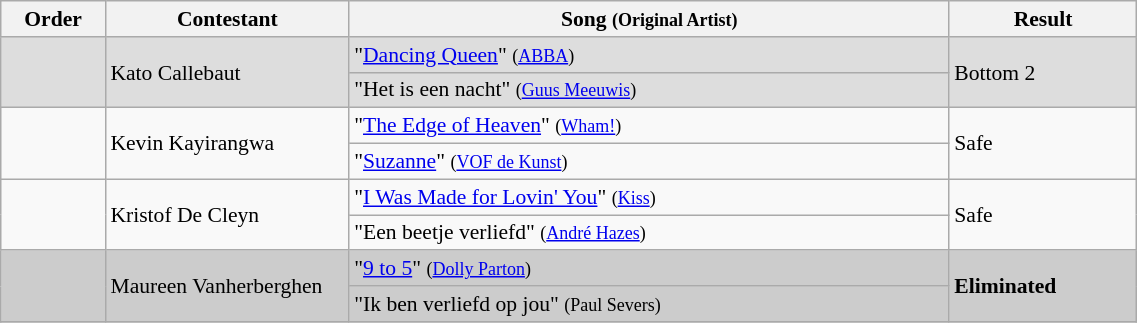<table class="wikitable" style="font-size:90%; width:60%; text-align: left;">
<tr>
<th width="05%">Order</th>
<th width="13%">Contestant</th>
<th width="32%">Song <small>(Original Artist)</small></th>
<th width="10%">Result</th>
</tr>
<tr>
<td bgcolor="DDDDDD" rowspan="2"></td>
<td bgcolor="DDDDDD" rowspan="2">Kato Callebaut</td>
<td bgcolor="DDDDDD">"<a href='#'>Dancing Queen</a>" <small>(<a href='#'>ABBA</a>)</small></td>
<td bgcolor="DDDDDD" rowspan="2">Bottom 2</td>
</tr>
<tr>
<td bgcolor="DDDDDD">"Het is een nacht" <small>(<a href='#'>Guus Meeuwis</a>)</small></td>
</tr>
<tr>
<td rowspan="2"></td>
<td rowspan="2">Kevin Kayirangwa</td>
<td>"<a href='#'>The Edge of Heaven</a>" <small>(<a href='#'>Wham!</a>)</small></td>
<td rowspan="2">Safe</td>
</tr>
<tr>
<td>"<a href='#'>Suzanne</a>" <small>(<a href='#'>VOF de Kunst</a>)</small></td>
</tr>
<tr>
<td rowspan="2"></td>
<td rowspan="2">Kristof De Cleyn</td>
<td>"<a href='#'>I Was Made for Lovin' You</a>" <small>(<a href='#'>Kiss</a>)</small></td>
<td rowspan="2">Safe</td>
</tr>
<tr>
<td>"Een beetje verliefd" <small>(<a href='#'>André Hazes</a>)</small></td>
</tr>
<tr>
<td bgcolor="CCCCCC" rowspan="2"></td>
<td bgcolor="CCCCCC" rowspan="2">Maureen Vanherberghen</td>
<td bgcolor="CCCCCC">"<a href='#'>9 to 5</a>" <small>(<a href='#'>Dolly Parton</a>)</small></td>
<td bgcolor="CCCCCC" rowspan="2"><strong>Eliminated</strong></td>
</tr>
<tr>
<td bgcolor="CCCCCC">"Ik ben verliefd op jou" <small>(Paul Severs)</small></td>
</tr>
<tr>
</tr>
</table>
